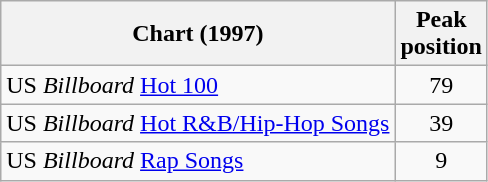<table class="wikitable sortable">
<tr>
<th align="left">Chart (1997)</th>
<th align="left">Peak<br>position</th>
</tr>
<tr>
<td align="left">US <em>Billboard</em> <a href='#'>Hot 100</a></td>
<td style="text-align:center;">79</td>
</tr>
<tr>
<td align="left">US <em>Billboard</em> <a href='#'>Hot R&B/Hip-Hop Songs</a></td>
<td style="text-align:center;">39</td>
</tr>
<tr>
<td align="left">US <em>Billboard</em> <a href='#'>Rap Songs</a></td>
<td style="text-align:center;">9</td>
</tr>
</table>
